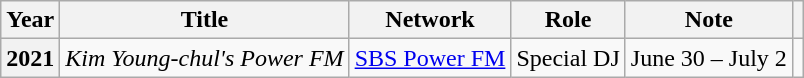<table class="wikitable plainrowheaders sortable nowrap">
<tr>
<th scope="col">Year</th>
<th scope="col">Title</th>
<th scope="col">Network</th>
<th scope="col">Role</th>
<th scope="col">Note</th>
<th scope="col" class="unsortable"></th>
</tr>
<tr>
<th scope="row">2021</th>
<td><em>Kim Young-chul's Power FM</em></td>
<td><a href='#'>SBS Power FM</a></td>
<td>Special DJ</td>
<td>June 30 – July 2</td>
<td></td>
</tr>
</table>
